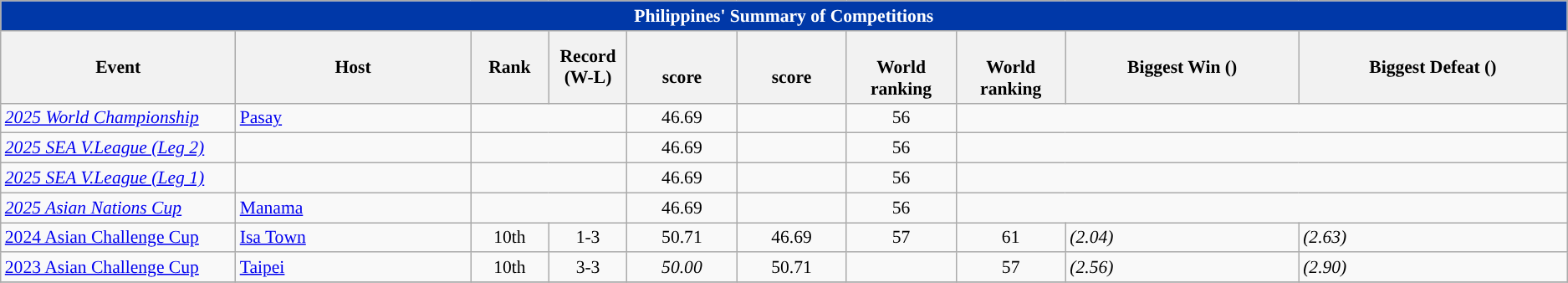<table class="wikitable sortable" style="text-align:center;font-size: 90%">
<tr>
<th colspan=10 style="background: #0038A8; color: #FFFFFF;">Philippines' Summary of Competitions</th>
</tr>
<tr>
<th width=15%;>Event</th>
<th width=15%;>Host</th>
<th width=5%;>Rank</th>
<th width=5%;>Record<br>(W-L)</th>
<th width=7%;><br> score</th>
<th width=7%;><br> score</th>
<th width=7%;><br>World ranking</th>
<th width=7%;><br>World ranking</th>
<th>Biggest Win ()</th>
<th>Biggest Defeat ()</th>
</tr>
<tr>
<td style="text-align:left"><em><a href='#'>2025 World Championship</a></em></td>
<td style="text-align:left"> <a href='#'>Pasay</a></td>
<td style="text-align:center" colspan="2"></td>
<td style="text-align:center">46.69</td>
<td style="text-align:center"></td>
<td style="text-align:center">56</td>
<td style="text-align:center" colspan="3"></td>
</tr>
<tr>
<td style="text-align:left"><em><a href='#'>2025 SEA V.League (Leg 2)</a></em></td>
<td style="text-align:left"> </td>
<td style="text-align:center" colspan="2"></td>
<td style="text-align:center">46.69</td>
<td style="text-align:center"></td>
<td style="text-align:center">56</td>
<td style="text-align:center" colspan="3"></td>
</tr>
<tr>
<td style="text-align:left"><em><a href='#'>2025 SEA V.League (Leg 1)</a></em></td>
<td style="text-align:left"> </td>
<td style="text-align:center" colspan="2"></td>
<td style="text-align:center">46.69</td>
<td style="text-align:center"></td>
<td style="text-align:center">56</td>
<td style="text-align:center" colspan="3"></td>
</tr>
<tr>
<td style="text-align:left"><em><a href='#'>2025 Asian Nations Cup</a></em></td>
<td style="text-align:left"> <a href='#'>Manama</a></td>
<td style="text-align:center" colspan="2"></td>
<td style="text-align:center">46.69</td>
<td style="text-align:center"></td>
<td style="text-align:center">56</td>
<td style="text-align:center" colspan="3"></td>
</tr>
<tr>
<td style="text-align:left"><a href='#'>2024 Asian Challenge Cup</a></td>
<td style="text-align:left"> <a href='#'>Isa Town</a></td>
<td style="text-align:center">10th</td>
<td style="text-align:center">1-3</td>
<td style="text-align:center">50.71</td>
<td style="text-align:center">46.69 </td>
<td style="text-align:center">57</td>
<td style="text-align:center">61 </td>
<td style="text-align:left"> <em>(2.04)</em> </td>
<td style="text-align:left"> <em>(2.63)</em> </td>
</tr>
<tr>
<td style="text-align:left"><a href='#'>2023 Asian Challenge Cup</a></td>
<td style="text-align:left"> <a href='#'>Taipei</a></td>
<td style="text-align:center">10th</td>
<td style="text-align:center">3-3</td>
<td style="text-align:center"><em>50.00</em></td>
<td style="text-align:center">50.71 </td>
<td style="text-align:center"></td>
<td style="text-align:center">57 </td>
<td style="text-align:left"> <em>(2.56)</em> </td>
<td style="text-align:left"> <em>(2.90)</em> </td>
</tr>
<tr>
</tr>
</table>
